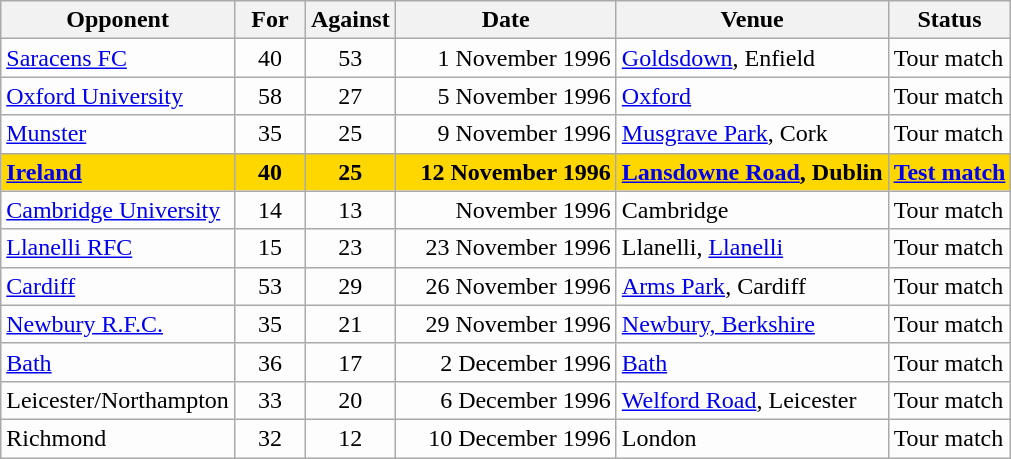<table class=wikitable>
<tr>
<th>Opponent</th>
<th>For</th>
<th>Against</th>
<th>Date</th>
<th>Venue</th>
<th>Status</th>
</tr>
<tr bgcolor=#fdfdfd>
<td><a href='#'>Saracens FC</a></td>
<td align=center width=40>40</td>
<td align=center width=40>53</td>
<td width=140 align=right>1 November 1996</td>
<td><a href='#'>Goldsdown</a>, Enfield</td>
<td>Tour match</td>
</tr>
<tr bgcolor=#fdfdfd>
<td><a href='#'>Oxford University</a></td>
<td align=center width=40>58</td>
<td align=center width=40>27</td>
<td width=140 align=right>5 November 1996</td>
<td><a href='#'>Oxford</a></td>
<td>Tour match</td>
</tr>
<tr bgcolor=#fdfdfd>
<td><a href='#'>Munster</a></td>
<td align=center width=40>35</td>
<td align=center width=40>25</td>
<td width=140 align=right>9 November 1996</td>
<td><a href='#'>Musgrave Park</a>, Cork</td>
<td>Tour match</td>
</tr>
<tr bgcolor=gold>
<td><strong><a href='#'>Ireland</a></strong></td>
<td align=center width=40><strong>40</strong></td>
<td align=center width=40><strong>25</strong></td>
<td width=140 align=right><strong>12 November 1996</strong></td>
<td><strong><a href='#'>Lansdowne Road</a>, Dublin</strong></td>
<td><strong><a href='#'>Test match</a></strong></td>
</tr>
<tr bgcolor=#fdfdfd>
<td><a href='#'>Cambridge University</a></td>
<td align=center width=40>14</td>
<td align=center width=40>13</td>
<td width=140 align=right>November 1996</td>
<td>Cambridge</td>
<td>Tour match</td>
</tr>
<tr bgcolor=#fdfdfd>
<td><a href='#'>Llanelli RFC</a></td>
<td align=center width=40>15</td>
<td align=center width=40>23</td>
<td width=140 align=right>23 November 1996</td>
<td>Llanelli, <a href='#'>Llanelli</a></td>
<td>Tour match</td>
</tr>
<tr bgcolor=#fdfdfd>
<td><a href='#'>Cardiff</a></td>
<td align=center width=40>53</td>
<td align=center width=40>29</td>
<td width=140 align=right>26 November 1996</td>
<td><a href='#'>Arms Park</a>, Cardiff</td>
<td>Tour match</td>
</tr>
<tr bgcolor=#fdfdfd>
<td><a href='#'>Newbury R.F.C.</a></td>
<td align=center width=40>35</td>
<td align=center width=40>21</td>
<td width=140 align=right>29 November 1996</td>
<td><a href='#'>Newbury, Berkshire</a></td>
<td>Tour match</td>
</tr>
<tr bgcolor=#fdfdfd>
<td><a href='#'>Bath</a></td>
<td align=center width=40>36</td>
<td align=center width=40>17</td>
<td width=140 align=right>2 December 1996</td>
<td><a href='#'>Bath</a></td>
<td>Tour match</td>
</tr>
<tr bgcolor=#fdfdfd>
<td>Leicester/Northampton</td>
<td align=center width=40>33</td>
<td align=center width=40>20</td>
<td width=140 align=right>6 December 1996</td>
<td><a href='#'>Welford Road</a>, Leicester</td>
<td>Tour match</td>
</tr>
<tr bgcolor=#fdfdfd>
<td>Richmond</td>
<td align=center width=40>32</td>
<td align=center width=40>12</td>
<td width=140 align=right>10 December 1996</td>
<td>London</td>
<td>Tour match</td>
</tr>
</table>
